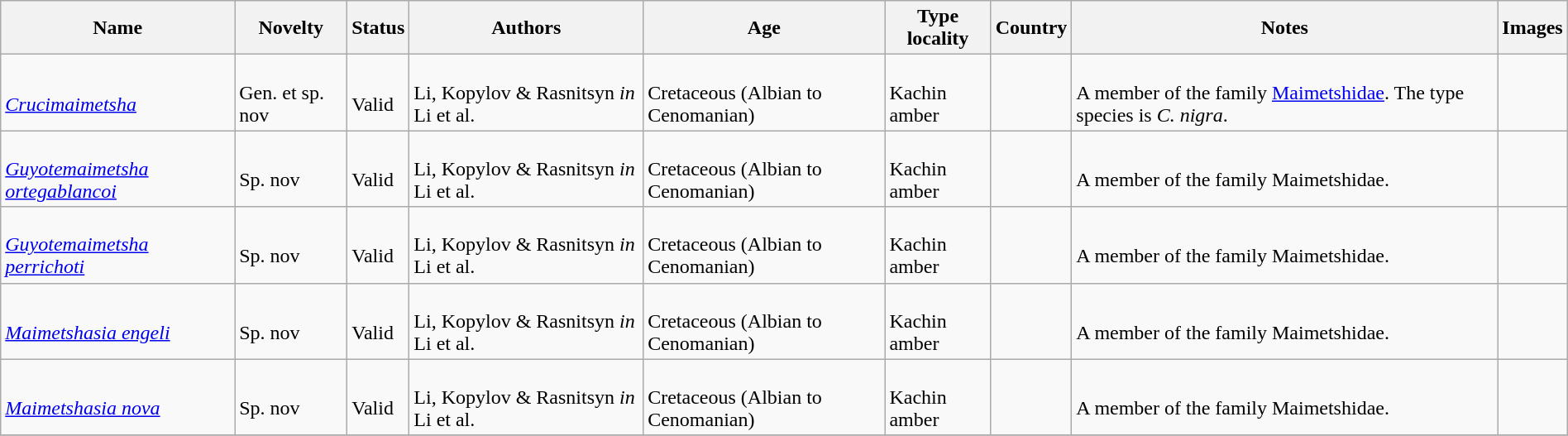<table class="wikitable sortable" align="center" width="100%">
<tr>
<th>Name</th>
<th>Novelty</th>
<th>Status</th>
<th>Authors</th>
<th>Age</th>
<th>Type locality</th>
<th>Country</th>
<th>Notes</th>
<th>Images</th>
</tr>
<tr>
<td><br><em><a href='#'>Crucimaimetsha</a></em></td>
<td><br>Gen. et sp. nov</td>
<td><br>Valid</td>
<td><br>Li, Kopylov & Rasnitsyn <em>in</em> Li et al.</td>
<td><br>Cretaceous (Albian to Cenomanian)</td>
<td><br>Kachin amber</td>
<td><br></td>
<td><br>A member of the family <a href='#'>Maimetshidae</a>. The type species is <em>C. nigra</em>.</td>
<td></td>
</tr>
<tr>
<td><br><em><a href='#'>Guyotemaimetsha ortegablancoi</a></em></td>
<td><br>Sp. nov</td>
<td><br>Valid</td>
<td><br>Li, Kopylov & Rasnitsyn <em>in</em> Li et al.</td>
<td><br>Cretaceous (Albian to Cenomanian)</td>
<td><br>Kachin amber</td>
<td><br></td>
<td><br>A member of the family Maimetshidae.</td>
<td></td>
</tr>
<tr>
<td><br><em><a href='#'>Guyotemaimetsha perrichoti</a></em></td>
<td><br>Sp. nov</td>
<td><br>Valid</td>
<td><br>Li, Kopylov & Rasnitsyn <em>in</em> Li et al.</td>
<td><br>Cretaceous (Albian to Cenomanian)</td>
<td><br>Kachin amber</td>
<td><br></td>
<td><br>A member of the family Maimetshidae.</td>
<td></td>
</tr>
<tr>
<td><br><em><a href='#'>Maimetshasia engeli</a></em></td>
<td><br>Sp. nov</td>
<td><br>Valid</td>
<td><br>Li, Kopylov & Rasnitsyn <em>in</em> Li et al.</td>
<td><br>Cretaceous (Albian to Cenomanian)</td>
<td><br>Kachin amber</td>
<td><br></td>
<td><br>A member of the family Maimetshidae.</td>
<td></td>
</tr>
<tr>
<td><br><em><a href='#'>Maimetshasia nova</a></em></td>
<td><br>Sp. nov</td>
<td><br>Valid</td>
<td><br>Li, Kopylov & Rasnitsyn <em>in</em> Li et al.</td>
<td><br>Cretaceous (Albian to Cenomanian)</td>
<td><br>Kachin amber</td>
<td><br></td>
<td><br>A member of the family Maimetshidae.</td>
<td></td>
</tr>
<tr>
</tr>
</table>
